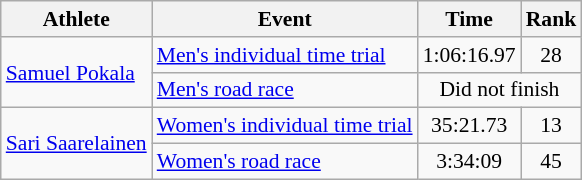<table class=wikitable style="font-size:90%;">
<tr>
<th>Athlete</th>
<th>Event</th>
<th>Time</th>
<th>Rank</th>
</tr>
<tr align=center>
<td align=left rowspan=2><a href='#'>Samuel Pokala</a></td>
<td align=left><a href='#'>Men's individual time trial</a></td>
<td>1:06:16.97</td>
<td>28</td>
</tr>
<tr align=center>
<td align=left><a href='#'>Men's road race</a></td>
<td colspan=2>Did not finish</td>
</tr>
<tr align=center>
<td align=left rowspan=2><a href='#'>Sari Saarelainen</a></td>
<td align=left><a href='#'>Women's individual time trial</a></td>
<td>35:21.73</td>
<td>13</td>
</tr>
<tr align=center>
<td align=left><a href='#'>Women's road race</a></td>
<td>3:34:09</td>
<td>45</td>
</tr>
</table>
